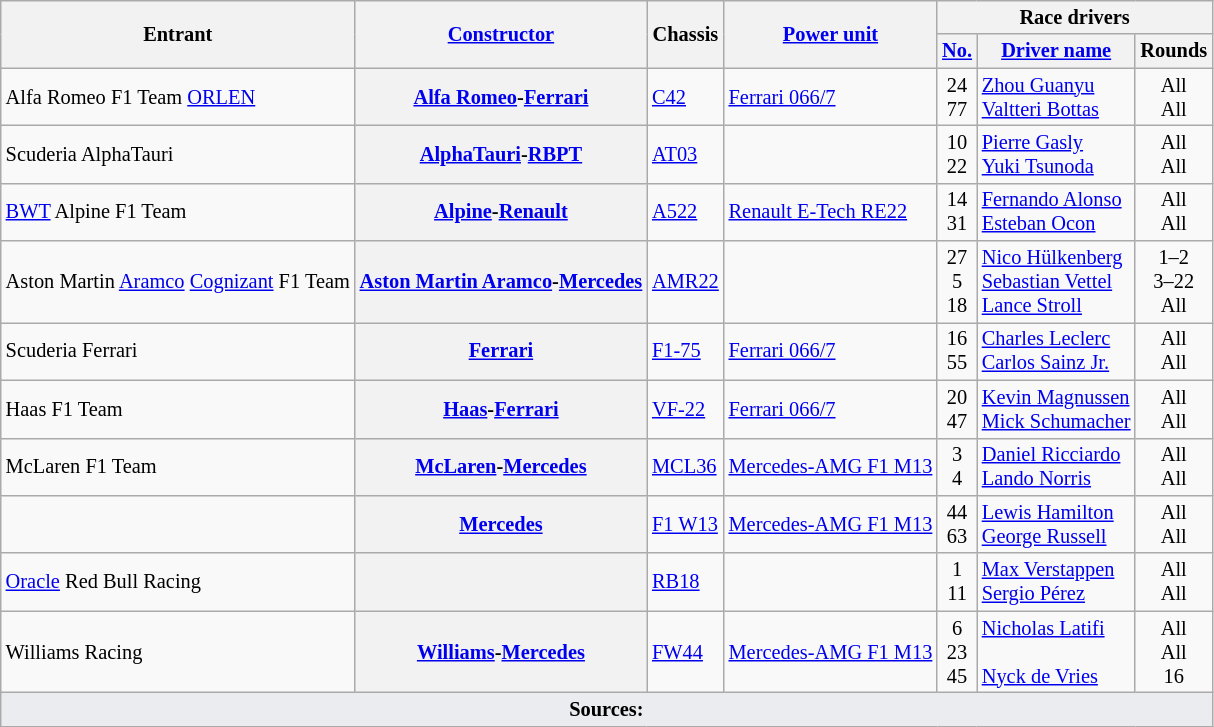<table class="wikitable sortable" style="font-size:85%">
<tr>
<th scope="col" rowspan="2">Entrant</th>
<th scope="col" rowspan="2"><a href='#'>Constructor</a></th>
<th class="unsortable" rowspan="2">Chassis</th>
<th scope="col" rowspan="2" nowrap><a href='#'>Power unit</a></th>
<th colspan="3" scope="col" class="unsortable">Race drivers</th>
</tr>
<tr>
<th scope="col" class="unsortable"><a href='#'>No.</a></th>
<th scope="col" class="unsortable"><a href='#'>Driver name</a></th>
<th class="unsortable">Rounds</th>
</tr>
<tr>
<td data-sort-value="Alfa">Alfa Romeo F1 Team <a href='#'>ORLEN</a></td>
<th nowrap><a href='#'>Alfa Romeo</a>-<a href='#'>Ferrari</a></th>
<td><a href='#'>C42</a></td>
<td><a href='#'>Ferrari 066/7</a></td>
<td style="text-align:center">24<br>77</td>
<td><a href='#'>Zhou Guanyu</a><br><a href='#'>Valtteri Bottas</a></td>
<td style="text-align:center" nowrap>All<br>All</td>
</tr>
<tr>
<td data-sort-value="Scuderia Alpha">Scuderia AlphaTauri</td>
<th nowrap><a href='#'>AlphaTauri</a>-<a href='#'>RBPT</a></th>
<td><a href='#'>AT03</a></td>
<td></td>
<td style="text-align:center">10<br>22</td>
<td><a href='#'>Pierre Gasly</a><br><a href='#'>Yuki Tsunoda</a></td>
<td style="text-align:center" nowrap>All<br>All</td>
</tr>
<tr>
<td data-sort-value="BWT"><a href='#'>BWT</a> Alpine F1 Team</td>
<th><a href='#'>Alpine</a>-<a href='#'>Renault</a></th>
<td><a href='#'>A522</a></td>
<td><a href='#'>Renault E-Tech RE22</a></td>
<td style="text-align:center">14<br>31</td>
<td Nowrap><a href='#'>Fernando Alonso</a><br><a href='#'>Esteban Ocon</a></td>
<td style="text-align:center" nowrap>All<br>All</td>
</tr>
<tr>
<td nowrap data-sort-value="Aston">Aston Martin <a href='#'>Aramco</a> <a href='#'>Cognizant</a> F1 Team</td>
<th nowrap><a href='#'>Aston Martin Aramco</a>-<a href='#'>Mercedes</a></th>
<td><a href='#'>AMR22</a></td>
<td></td>
<td style="text-align:center">27<br>5<br>18</td>
<td><a href='#'>Nico Hülkenberg</a><br><a href='#'>Sebastian Vettel</a><br><a href='#'>Lance Stroll</a></td>
<td style="text-align:center" nowrap>1–2<br>3–22<br>All</td>
</tr>
<tr>
<td data-sort-value="Scuderia Fer">Scuderia Ferrari</td>
<th><a href='#'>Ferrari</a></th>
<td><a href='#'>F1-75</a></td>
<td><a href='#'>Ferrari 066/7</a></td>
<td style="text-align:center">16<br>55</td>
<td><a href='#'>Charles Leclerc</a><br><a href='#'>Carlos Sainz Jr.</a></td>
<td style="text-align:center" nowrap>All<br>All</td>
</tr>
<tr>
<td data-sort-value="Haas">Haas F1 Team</td>
<th><a href='#'>Haas</a>-<a href='#'>Ferrari</a></th>
<td><a href='#'>VF-22</a></td>
<td><a href='#'>Ferrari 066/7</a></td>
<td style="text-align:center">20<br>47</td>
<td nowrap><a href='#'>Kevin Magnussen</a><br><a href='#'>Mick Schumacher</a></td>
<td style="text-align:center" nowrap>All<br>All</td>
</tr>
<tr>
<td scope="row" data-sort-value="McL">McLaren F1 Team</td>
<th scope="row" nowrap><a href='#'>McLaren</a>-<a href='#'>Mercedes</a></th>
<td><a href='#'>MCL36</a></td>
<td><a href='#'>Mercedes-AMG F1 M13</a></td>
<td style="text-align:center">3<br>4</td>
<td><a href='#'>Daniel Ricciardo</a><br><a href='#'>Lando Norris</a></td>
<td style="text-align:center" nowrap>All<br>All</td>
</tr>
<tr>
<td data-sort-value="Merc"></td>
<th><a href='#'>Mercedes</a></th>
<td nowrap><a href='#'>F1 W13</a></td>
<td><a href='#'>Mercedes-AMG F1 M13</a></td>
<td style="text-align:center">44<br>63</td>
<td><a href='#'>Lewis Hamilton</a><br><a href='#'>George Russell</a></td>
<td style="text-align:center" nowrap>All<br>All</td>
</tr>
<tr>
<td data-sort-value="Oracle"><a href='#'>Oracle</a> Red Bull Racing</td>
<th></th>
<td><a href='#'>RB18</a></td>
<td></td>
<td style="text-align:center">1<br>11</td>
<td><a href='#'>Max Verstappen</a><br><a href='#'>Sergio Pérez</a></td>
<td style="text-align:center" nowrap>All<br>All</td>
</tr>
<tr>
<td data-sort-value="Will">Williams Racing</td>
<th><a href='#'>Williams</a>-<a href='#'>Mercedes</a></th>
<td><a href='#'>FW44</a></td>
<td nowrap><a href='#'>Mercedes-AMG F1 M13</a></td>
<td style="text-align:center">6<br>23<br>45</td>
<td><a href='#'>Nicholas Latifi</a><br><br><a href='#'>Nyck de Vries</a></td>
<td style="text-align:center" nowrap>All<br>All<br>16</td>
</tr>
<tr class="sortbottom">
<td colspan="7" style="background-color:#EAECF0;text-align:center"><strong>Sources:</strong></td>
</tr>
</table>
